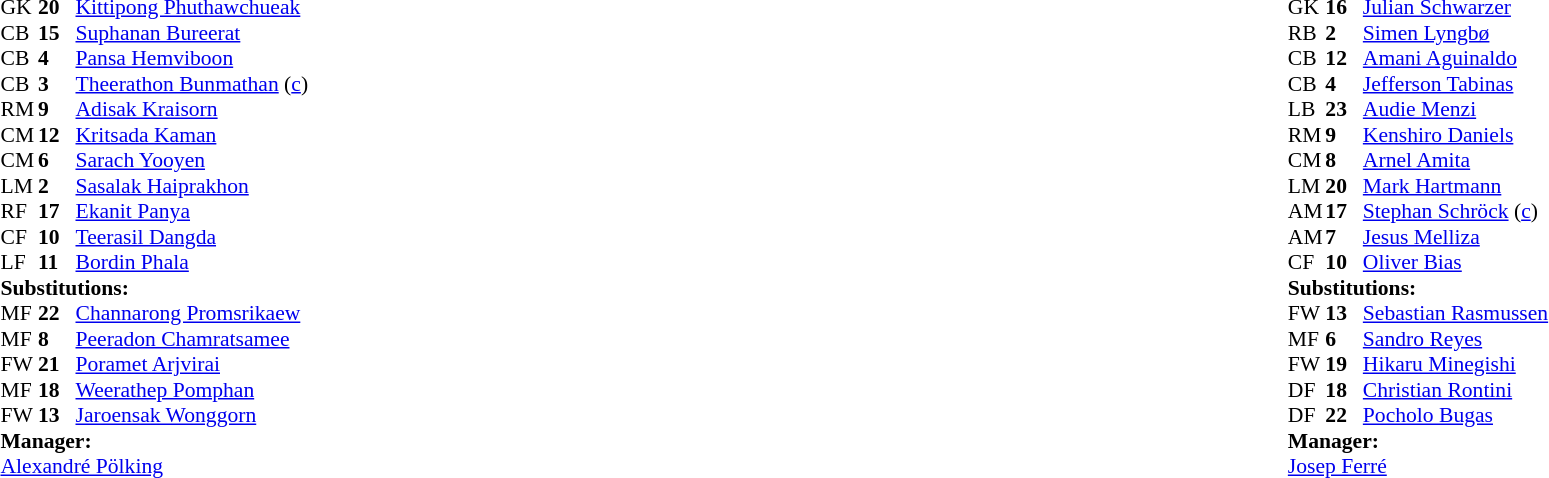<table width="100%">
<tr>
<td valign="top" width="40%"><br><table style="font-size:90%" cellspacing="0" cellpadding="0">
<tr>
<th width=25></th>
<th width=25></th>
</tr>
<tr>
<td>GK</td>
<td><strong>20</strong></td>
<td><a href='#'>Kittipong Phuthawchueak</a></td>
</tr>
<tr>
<td>CB</td>
<td><strong>15</strong></td>
<td><a href='#'>Suphanan Bureerat</a></td>
</tr>
<tr>
<td>CB</td>
<td><strong>4</strong></td>
<td><a href='#'>Pansa Hemviboon</a></td>
</tr>
<tr>
<td>CB</td>
<td><strong>3</strong></td>
<td><a href='#'>Theerathon Bunmathan</a> (<a href='#'>c</a>)</td>
</tr>
<tr>
<td>RM</td>
<td><strong>9</strong></td>
<td><a href='#'>Adisak Kraisorn</a></td>
<td></td>
<td></td>
</tr>
<tr>
<td>CM</td>
<td><strong>12</strong></td>
<td><a href='#'>Kritsada Kaman</a></td>
</tr>
<tr>
<td>CM</td>
<td><strong>6</strong></td>
<td><a href='#'>Sarach Yooyen</a></td>
<td></td>
<td></td>
</tr>
<tr>
<td>LM</td>
<td><strong>2</strong></td>
<td><a href='#'>Sasalak Haiprakhon</a></td>
</tr>
<tr>
<td>RF</td>
<td><strong>17</strong></td>
<td><a href='#'>Ekanit Panya</a></td>
<td></td>
<td></td>
</tr>
<tr>
<td>CF</td>
<td><strong>10</strong></td>
<td><a href='#'>Teerasil Dangda</a></td>
<td></td>
<td></td>
</tr>
<tr>
<td>LF</td>
<td><strong>11</strong></td>
<td><a href='#'>Bordin Phala</a></td>
<td></td>
<td></td>
</tr>
<tr>
<td colspan=3><strong>Substitutions:</strong></td>
</tr>
<tr>
<td>MF</td>
<td><strong>22</strong></td>
<td><a href='#'>Channarong Promsrikaew</a></td>
<td></td>
<td></td>
</tr>
<tr>
<td>MF</td>
<td><strong>8</strong></td>
<td><a href='#'>Peeradon Chamratsamee</a></td>
<td></td>
<td></td>
</tr>
<tr>
<td>FW</td>
<td><strong>21</strong></td>
<td><a href='#'>Poramet Arjvirai</a></td>
<td></td>
<td></td>
</tr>
<tr>
<td>MF</td>
<td><strong>18</strong></td>
<td><a href='#'>Weerathep Pomphan</a></td>
<td></td>
<td></td>
</tr>
<tr>
<td>FW</td>
<td><strong>13</strong></td>
<td><a href='#'>Jaroensak Wonggorn</a></td>
<td></td>
<td></td>
</tr>
<tr>
<td colspan=3><strong>Manager:</strong></td>
</tr>
<tr>
<td colspan=3> <a href='#'>Alexandré Pölking</a></td>
</tr>
</table>
</td>
<td valign="top"></td>
<td valign="top" width="50%"><br><table style="font-size:90%; margin:auto" cellspacing="0" cellpadding="0">
<tr>
<th width=25></th>
<th width=25></th>
</tr>
<tr>
<td>GK</td>
<td><strong>16</strong></td>
<td><a href='#'>Julian Schwarzer</a></td>
</tr>
<tr>
<td>RB</td>
<td><strong>2</strong></td>
<td><a href='#'>Simen Lyngbø</a></td>
<td></td>
<td></td>
</tr>
<tr>
<td>CB</td>
<td><strong>12</strong></td>
<td><a href='#'>Amani Aguinaldo</a></td>
</tr>
<tr>
<td>CB</td>
<td><strong>4</strong></td>
<td><a href='#'>Jefferson Tabinas</a></td>
</tr>
<tr>
<td>LB</td>
<td><strong>23</strong></td>
<td><a href='#'>Audie Menzi</a></td>
</tr>
<tr>
<td>RM</td>
<td><strong>9</strong></td>
<td><a href='#'>Kenshiro Daniels</a></td>
<td></td>
<td></td>
</tr>
<tr>
<td>CM</td>
<td><strong>8</strong></td>
<td><a href='#'>Arnel Amita</a></td>
<td></td>
<td></td>
</tr>
<tr>
<td>LM</td>
<td><strong>20</strong></td>
<td><a href='#'>Mark Hartmann</a></td>
</tr>
<tr>
<td>AM</td>
<td><strong>17</strong></td>
<td><a href='#'>Stephan Schröck</a> (<a href='#'>c</a>)</td>
</tr>
<tr>
<td>AM</td>
<td><strong>7</strong></td>
<td><a href='#'>Jesus Melliza</a></td>
<td></td>
<td></td>
</tr>
<tr>
<td>CF</td>
<td><strong>10</strong></td>
<td><a href='#'>Oliver Bias</a></td>
<td></td>
<td></td>
</tr>
<tr>
<td colspan=3><strong>Substitutions:</strong></td>
</tr>
<tr>
<td>FW</td>
<td><strong>13</strong></td>
<td><a href='#'>Sebastian Rasmussen</a></td>
<td></td>
<td></td>
</tr>
<tr>
<td>MF</td>
<td><strong>6</strong></td>
<td><a href='#'>Sandro Reyes</a></td>
<td></td>
<td></td>
</tr>
<tr>
<td>FW</td>
<td><strong>19</strong></td>
<td><a href='#'>Hikaru Minegishi</a></td>
<td></td>
<td></td>
</tr>
<tr>
<td>DF</td>
<td><strong>18</strong></td>
<td><a href='#'>Christian Rontini</a></td>
<td></td>
<td></td>
</tr>
<tr>
<td>DF</td>
<td><strong>22</strong></td>
<td><a href='#'>Pocholo Bugas</a></td>
<td></td>
<td></td>
</tr>
<tr>
<td colspan=3><strong>Manager:</strong></td>
</tr>
<tr>
<td colspan=3> <a href='#'>Josep Ferré</a></td>
</tr>
</table>
</td>
</tr>
</table>
